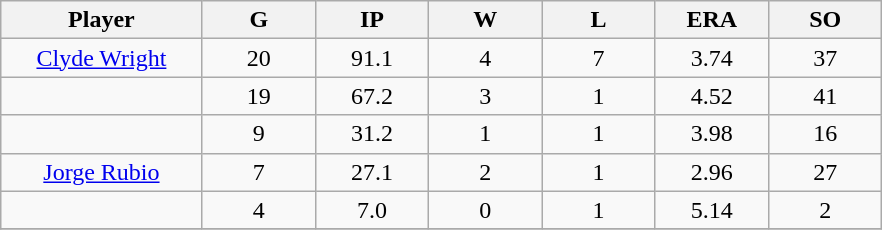<table class="wikitable sortable">
<tr>
<th bgcolor="#DDDDFF" width="16%">Player</th>
<th bgcolor="#DDDDFF" width="9%">G</th>
<th bgcolor="#DDDDFF" width="9%">IP</th>
<th bgcolor="#DDDDFF" width="9%">W</th>
<th bgcolor="#DDDDFF" width="9%">L</th>
<th bgcolor="#DDDDFF" width="9%">ERA</th>
<th bgcolor="#DDDDFF" width="9%">SO</th>
</tr>
<tr align="center">
<td><a href='#'>Clyde Wright</a></td>
<td>20</td>
<td>91.1</td>
<td>4</td>
<td>7</td>
<td>3.74</td>
<td>37</td>
</tr>
<tr align="center">
<td></td>
<td>19</td>
<td>67.2</td>
<td>3</td>
<td>1</td>
<td>4.52</td>
<td>41</td>
</tr>
<tr align="center">
<td></td>
<td>9</td>
<td>31.2</td>
<td>1</td>
<td>1</td>
<td>3.98</td>
<td>16</td>
</tr>
<tr align="center">
<td><a href='#'>Jorge Rubio</a></td>
<td>7</td>
<td>27.1</td>
<td>2</td>
<td>1</td>
<td>2.96</td>
<td>27</td>
</tr>
<tr align="center">
<td></td>
<td>4</td>
<td>7.0</td>
<td>0</td>
<td>1</td>
<td>5.14</td>
<td>2</td>
</tr>
<tr align="center">
</tr>
</table>
